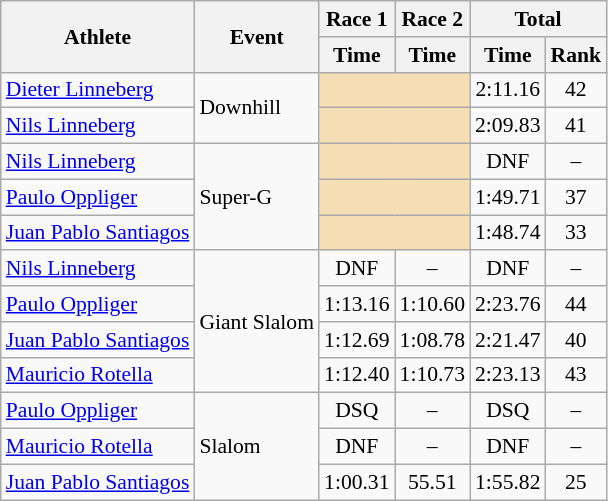<table class="wikitable" style="font-size:90%">
<tr>
<th rowspan="2">Athlete</th>
<th rowspan="2">Event</th>
<th>Race 1</th>
<th>Race 2</th>
<th colspan="2">Total</th>
</tr>
<tr>
<th>Time</th>
<th>Time</th>
<th>Time</th>
<th>Rank</th>
</tr>
<tr>
<td><a href='#'>Dieter Linneberg</a></td>
<td rowspan="2">Downhill</td>
<td colspan="2" bgcolor="wheat"></td>
<td align="center">2:11.16</td>
<td align="center">42</td>
</tr>
<tr>
<td><a href='#'>Nils Linneberg</a></td>
<td colspan="2" bgcolor="wheat"></td>
<td align="center">2:09.83</td>
<td align="center">41</td>
</tr>
<tr>
<td><a href='#'>Nils Linneberg</a></td>
<td rowspan="3">Super-G</td>
<td colspan="2" bgcolor="wheat"></td>
<td align="center">DNF</td>
<td align="center">–</td>
</tr>
<tr>
<td><a href='#'>Paulo Oppliger</a></td>
<td colspan="2" bgcolor="wheat"></td>
<td align="center">1:49.71</td>
<td align="center">37</td>
</tr>
<tr>
<td><a href='#'>Juan Pablo Santiagos</a></td>
<td colspan="2" bgcolor="wheat"></td>
<td align="center">1:48.74</td>
<td align="center">33</td>
</tr>
<tr>
<td><a href='#'>Nils Linneberg</a></td>
<td rowspan="4">Giant Slalom</td>
<td align="center">DNF</td>
<td align="center">–</td>
<td align="center">DNF</td>
<td align="center">–</td>
</tr>
<tr>
<td><a href='#'>Paulo Oppliger</a></td>
<td align="center">1:13.16</td>
<td align="center">1:10.60</td>
<td align="center">2:23.76</td>
<td align="center">44</td>
</tr>
<tr>
<td><a href='#'>Juan Pablo Santiagos</a></td>
<td align="center">1:12.69</td>
<td align="center">1:08.78</td>
<td align="center">2:21.47</td>
<td align="center">40</td>
</tr>
<tr>
<td><a href='#'>Mauricio Rotella</a></td>
<td align="center">1:12.40</td>
<td align="center">1:10.73</td>
<td align="center">2:23.13</td>
<td align="center">43</td>
</tr>
<tr>
<td><a href='#'>Paulo Oppliger</a></td>
<td rowspan="3">Slalom</td>
<td align="center">DSQ</td>
<td align="center">–</td>
<td align="center">DSQ</td>
<td align="center">–</td>
</tr>
<tr>
<td><a href='#'>Mauricio Rotella</a></td>
<td align="center">DNF</td>
<td align="center">–</td>
<td align="center">DNF</td>
<td align="center">–</td>
</tr>
<tr>
<td><a href='#'>Juan Pablo Santiagos</a></td>
<td align="center">1:00.31</td>
<td align="center">55.51</td>
<td align="center">1:55.82</td>
<td align="center">25</td>
</tr>
</table>
